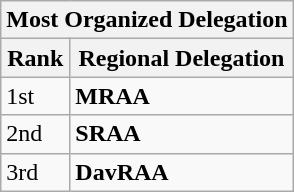<table class="wikitable sortable">
<tr>
<th colspan=5>Most Organized Delegation</th>
</tr>
<tr>
<th>Rank</th>
<th>Regional Delegation</th>
</tr>
<tr>
<td>1st</td>
<td> <strong>MRAA</strong></td>
</tr>
<tr>
<td>2nd</td>
<td> <strong>SRAA</strong></td>
</tr>
<tr>
<td>3rd</td>
<td> <strong>DavRAA</strong></td>
</tr>
</table>
